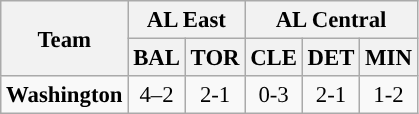<table class="wikitable" style="text-align:center; font-size: 95%;">
<tr>
<th rowspan=2>Team</th>
<th colspan=2>AL East</th>
<th colspan=3>AL Central</th>
</tr>
<tr>
<th><strong>BAL</strong></th>
<th><strong>TOR</strong></th>
<th><strong>CLE</strong></th>
<th><strong>DET</strong></th>
<th><strong>MIN</strong></th>
</tr>
<tr>
<td><strong>Washington</strong></td>
<td>4–2</td>
<td>2-1</td>
<td>0-3</td>
<td>2-1</td>
<td>1-2</td>
</tr>
</table>
